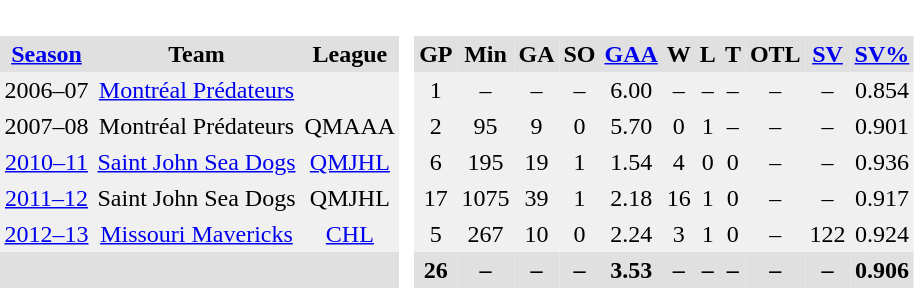<table BORDER="0" CELLPADDING="3" CELLSPACING="0" ID="Table3">
<tr bgcolor="#e0e0e0">
<th colspan="3" bgcolor="#ffffff"> </th>
<th rowspan="99" bgcolor="#ffffff"> </th>
</tr>
<tr bgcolor="#e0e0e0">
<th><a href='#'>Season</a></th>
<th>Team</th>
<th>League</th>
<th>GP</th>
<th>Min</th>
<th>GA</th>
<th>SO</th>
<th><a href='#'>GAA</a></th>
<th>W</th>
<th>L</th>
<th>T</th>
<th>OTL</th>
<th><a href='#'>SV</a></th>
<th><a href='#'>SV%</a></th>
</tr>
<tr ALIGN="center" bgcolor="#f0f0f0">
<td>2006–07</td>
<td><a href='#'>Montréal Prédateurs</a></td>
<td></td>
<td>1</td>
<td>–</td>
<td>–</td>
<td>–</td>
<td>6.00</td>
<td>–</td>
<td>–</td>
<td>–</td>
<td>–</td>
<td>–</td>
<td>0.854</td>
</tr>
<tr ALIGN="center" bgcolor="#f0f0f0">
<td>2007–08</td>
<td>Montréal Prédateurs</td>
<td>QMAAA</td>
<td>2</td>
<td>95</td>
<td>9</td>
<td>0</td>
<td>5.70</td>
<td>0</td>
<td>1</td>
<td>–</td>
<td>–</td>
<td>–</td>
<td>0.901</td>
</tr>
<tr ALIGN="center" bgcolor="#f0f0f0">
<td><a href='#'>2010–11</a></td>
<td><a href='#'>Saint John Sea Dogs</a></td>
<td><a href='#'>QMJHL</a></td>
<td>6</td>
<td>195</td>
<td>19</td>
<td>1</td>
<td>1.54</td>
<td>4</td>
<td>0</td>
<td>0</td>
<td>–</td>
<td>–</td>
<td>0.936</td>
</tr>
<tr ALIGN="center" bgcolor="#f0f0f0">
<td><a href='#'>2011–12</a></td>
<td>Saint John Sea Dogs</td>
<td>QMJHL</td>
<td>17</td>
<td>1075</td>
<td>39</td>
<td>1</td>
<td>2.18</td>
<td>16</td>
<td>1</td>
<td>0</td>
<td>–</td>
<td>–</td>
<td>0.917</td>
</tr>
<tr ALIGN="center" bgcolor="#f0f0f0">
<td><a href='#'>2012–13</a></td>
<td><a href='#'>Missouri Mavericks</a></td>
<td><a href='#'>CHL</a></td>
<td>5</td>
<td>267</td>
<td>10</td>
<td>0</td>
<td>2.24</td>
<td>3</td>
<td>1</td>
<td>0</td>
<td>–</td>
<td>122</td>
<td>0.924</td>
</tr>
<tr ALIGN="center" bgcolor="#e0e0e0">
<th colspan="3"></th>
<th>26</th>
<th>–</th>
<th>–</th>
<th>–</th>
<th>3.53</th>
<th>–</th>
<th>–</th>
<th>–</th>
<th>–</th>
<th>–</th>
<th>0.906</th>
</tr>
</table>
